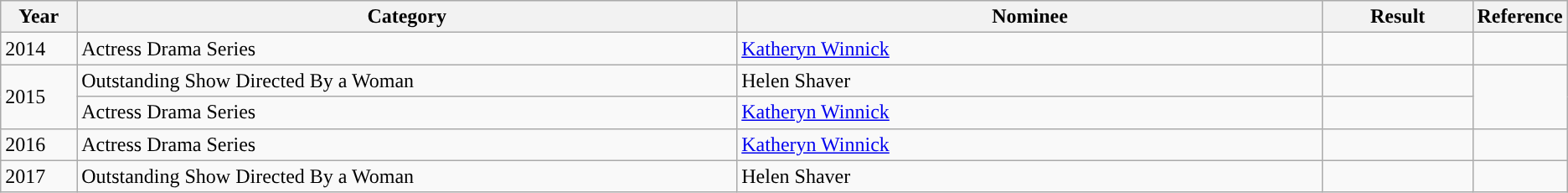<table class="wikitable">
<tr>
<th width=5%>Year</th>
<th width=45%>Category</th>
<th width=40%>Nominee</th>
<th width=10%>Result</th>
<th width=5%>Reference</th>
</tr>
<tr>
<td>2014</td>
<td>Actress Drama Series</td>
<td><a href='#'>Katheryn Winnick</a></td>
<td></td>
<td></td>
</tr>
<tr>
<td rowspan="2">2015</td>
<td>Outstanding Show Directed By a Woman</td>
<td>Helen Shaver</td>
<td></td>
<td rowspan="2"></td>
</tr>
<tr>
<td>Actress Drama Series</td>
<td><a href='#'>Katheryn Winnick</a></td>
<td></td>
</tr>
<tr>
<td>2016</td>
<td>Actress Drama Series</td>
<td><a href='#'>Katheryn Winnick</a></td>
<td></td>
<td></td>
</tr>
<tr>
<td>2017</td>
<td>Outstanding Show Directed By a Woman</td>
<td>Helen Shaver</td>
<td></td>
<td></td>
</tr>
</table>
